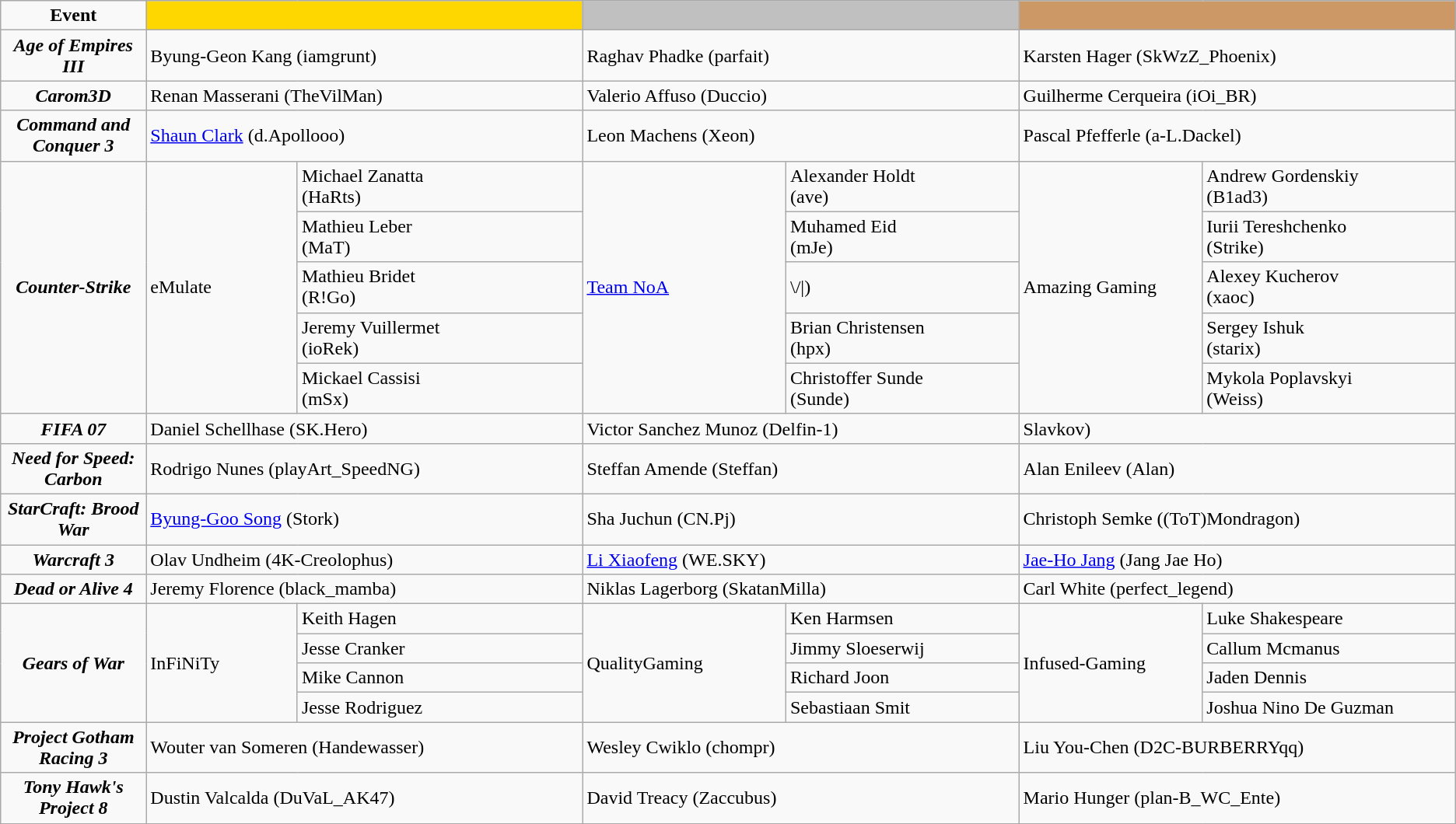<table class="wikitable" style="text-align:left">
<tr>
<td style="text-align:center"  width=10%><strong>Event</strong></td>
<td colspan="2" style="text-align:center" bgcolor="gold" width=30%></td>
<td colspan="2" style="text-align:center" bgcolor="silver" width=30%></td>
<td colspan="2" style="text-align:center" bgcolor="CC9966" width=30%></td>
</tr>
<tr>
<td style="text-align:center"><strong><em>Age of Empires III</em></strong></td>
<td colspan="2"> Byung-Geon Kang (iamgrunt)</td>
<td colspan="2"> Raghav Phadke (parfait)</td>
<td colspan="2"> Karsten Hager (SkWzZ_Phoenix)</td>
</tr>
<tr>
<td style="text-align:center"><strong><em>Carom3D</em></strong></td>
<td colspan="2"> Renan Masserani (TheVilMan)</td>
<td colspan="2"> Valerio Affuso (Duccio)</td>
<td colspan="2"> Guilherme Cerqueira (iOi_BR)</td>
</tr>
<tr>
<td style="text-align:center"><strong><em>Command and Conquer 3</em></strong></td>
<td colspan="2"> <a href='#'>Shaun Clark</a> (d.Apollooo)</td>
<td colspan="2"> Leon Machens (Xeon)</td>
<td colspan="2"> Pascal Pfefferle (a-L.Dackel)</td>
</tr>
<tr>
<td rowspan="5" align=center><strong><em>Counter-Strike</em></strong></td>
<td rowspan="5">eMulate<br></td>
<td>Michael Zanatta<br>(HaRts)</td>
<td rowspan="5"><a href='#'>Team NoA</a><br></td>
<td>Alexander Holdt<br>(ave)</td>
<td rowspan="5">Amazing Gaming<br></td>
<td>Andrew Gordenskiy<br>(B1ad3)</td>
</tr>
<tr>
<td>Mathieu Leber<br>(MaT)</td>
<td>Muhamed Eid<br>(mJe)</td>
<td>Iurii Tereshchenko<br>(Strike)</td>
</tr>
<tr>
<td>Mathieu Bridet<br>(R!Go)</td>
<td Sanket Shegaonkar>\/|)</td>
<td>Alexey Kucherov<br>(xaoc)</td>
</tr>
<tr>
<td>Jeremy Vuillermet<br>(ioRek)</td>
<td>Brian Christensen<br>(hpx)</td>
<td>Sergey Ishuk<br>(starix)</td>
</tr>
<tr>
<td>Mickael Cassisi<br>(mSx)</td>
<td>Christoffer Sunde<br>(Sunde)</td>
<td>Mykola Poplavskyi<br>(Weiss)</td>
</tr>
<tr>
<td style="text-align:center"><strong><em>FIFA 07</em></strong></td>
<td colspan="2"> Daniel Schellhase (SK.Hero)</td>
<td colspan="2"> Victor Sanchez Munoz (Delfin-1)</td>
<td colspan="2">Slavkov)</td>
</tr>
<tr>
<td style="text-align:center"><strong><em>Need for Speed: Carbon</em></strong></td>
<td colspan="2"> Rodrigo Nunes (playArt_SpeedNG)</td>
<td colspan="2"> Steffan Amende (Steffan)</td>
<td colspan="2"> Alan Enileev (Alan)</td>
</tr>
<tr>
<td style="text-align:center"><strong><em>StarCraft: Brood War</em></strong></td>
<td colspan="2"> <a href='#'>Byung-Goo Song</a> (Stork)</td>
<td colspan="2"> Sha Juchun (CN.Pj)</td>
<td colspan="2"> Christoph Semke ((ToT)Mondragon)</td>
</tr>
<tr>
<td style="text-align:center"><strong><em>Warcraft 3</em></strong></td>
<td colspan="2"> Olav Undheim (4K-Creolophus)</td>
<td colspan="2"> <a href='#'>Li Xiaofeng</a> (WE.SKY)</td>
<td colspan="2"> <a href='#'>Jae-Ho Jang</a> (Jang Jae Ho)</td>
</tr>
<tr>
<td style="text-align:center"><strong><em>Dead or Alive 4</em></strong></td>
<td colspan="2"> Jeremy Florence (black_mamba)</td>
<td colspan="2"> Niklas Lagerborg (SkatanMilla)</td>
<td colspan="2"> Carl White (perfect_legend)</td>
</tr>
<tr>
<td rowspan="4" align=center><strong><em>Gears of War</em></strong></td>
<td rowspan="4">InFiNiTy<br></td>
<td>Keith Hagen</td>
<td rowspan="4">QualityGaming<br></td>
<td>Ken Harmsen</td>
<td rowspan="4">Infused-Gaming<br></td>
<td>Luke Shakespeare</td>
</tr>
<tr>
<td>Jesse Cranker</td>
<td>Jimmy Sloeserwij</td>
<td>Callum Mcmanus</td>
</tr>
<tr>
<td>Mike Cannon</td>
<td>Richard Joon</td>
<td>Jaden Dennis</td>
</tr>
<tr>
<td>Jesse Rodriguez</td>
<td>Sebastiaan Smit</td>
<td>Joshua Nino De Guzman</td>
</tr>
<tr>
<td style="text-align:center"><strong><em>Project Gotham Racing 3</em></strong></td>
<td colspan="2"> Wouter van Someren (Handewasser)</td>
<td colspan="2"> Wesley Cwiklo (chompr)</td>
<td colspan="2"> Liu You-Chen (D2C-BURBERRYqq)</td>
</tr>
<tr>
<td style="text-align:center"><strong><em>Tony Hawk's Project 8</em></strong></td>
<td colspan="2"> Dustin Valcalda (DuVaL_AK47)</td>
<td colspan="2"> David Treacy (Zaccubus)</td>
<td colspan="2"> Mario Hunger (plan-B_WC_Ente)</td>
</tr>
<tr>
</tr>
</table>
